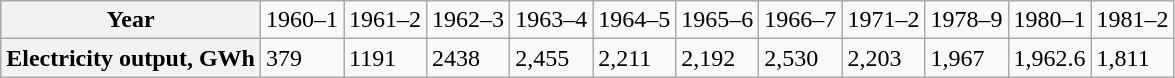<table class="wikitable">
<tr>
<th>Year</th>
<td>1960–1</td>
<td>1961–2</td>
<td>1962–3</td>
<td>1963–4</td>
<td>1964–5</td>
<td>1965–6</td>
<td>1966–7</td>
<td>1971–2</td>
<td>1978–9</td>
<td>1980–1</td>
<td>1981–2</td>
</tr>
<tr>
<th>Electricity output, GWh</th>
<td>379</td>
<td>1191</td>
<td>2438</td>
<td>2,455</td>
<td>2,211</td>
<td>2,192</td>
<td>2,530</td>
<td>2,203</td>
<td>1,967</td>
<td>1,962.6</td>
<td>1,811</td>
</tr>
</table>
